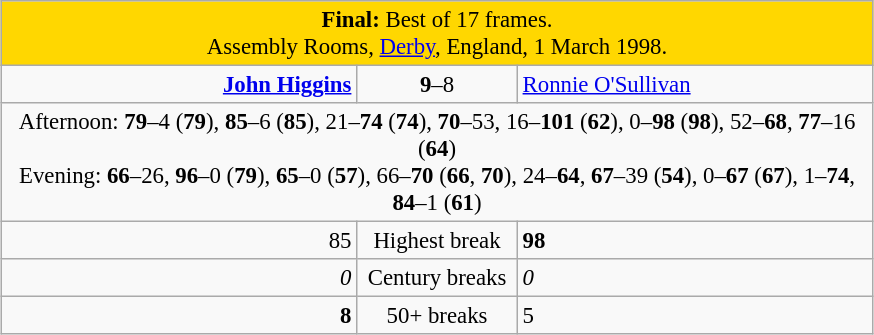<table class="wikitable" style="font-size: 95%; margin: 1em auto 1em auto;">
<tr>
<td colspan="3" align="center" bgcolor="#ffd700"><strong>Final:</strong> Best of 17 frames.<br>Assembly Rooms, <a href='#'>Derby</a>, England, 1 March 1998.</td>
</tr>
<tr>
<td width="230" align="right"><strong><a href='#'>John Higgins</a></strong> <br></td>
<td width="100" align="center"><strong>9</strong>–8</td>
<td width="230"><a href='#'>Ronnie O'Sullivan</a> <br></td>
</tr>
<tr>
<td colspan="3" align="center" style="font-size: 100%">Afternoon: <strong>79</strong>–4 (<strong>79</strong>), <strong>85</strong>–6 (<strong>85</strong>), 21–<strong>74</strong> (<strong>74</strong>), <strong>70</strong>–53, 16–<strong>101</strong> (<strong>62</strong>), 0–<strong>98</strong> (<strong>98</strong>), 52–<strong>68</strong>, <strong>77</strong>–16 (<strong>64</strong>)<br>Evening: <strong>66</strong>–26, <strong>96</strong>–0 (<strong>79</strong>), <strong>65</strong>–0 (<strong>57</strong>), 66–<strong>70</strong> (<strong>66</strong>, <strong>70</strong>), 24–<strong>64</strong>, <strong>67</strong>–39 (<strong>54</strong>), 0–<strong>67</strong> (<strong>67</strong>), 1–<strong>74</strong>, <strong>84</strong>–1 (<strong>61</strong>)</td>
</tr>
<tr>
<td align="right">85</td>
<td align="center">Highest break</td>
<td><strong>98</strong></td>
</tr>
<tr>
<td align="right"><em>0</em></td>
<td align="center">Century breaks</td>
<td><em>0</em></td>
</tr>
<tr>
<td align="right"><strong>8</strong></td>
<td align="center">50+ breaks</td>
<td>5</td>
</tr>
</table>
